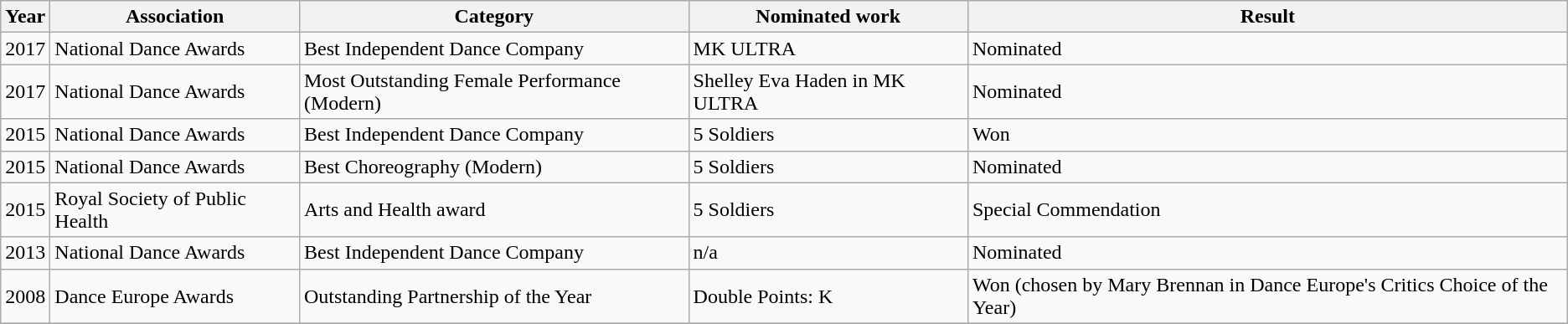<table class="wikitable sortable">
<tr>
<th>Year</th>
<th>Association</th>
<th>Category</th>
<th>Nominated work</th>
<th>Result</th>
</tr>
<tr>
<td>2017</td>
<td>National Dance Awards</td>
<td>Best Independent Dance Company</td>
<td>MK ULTRA</td>
<td>Nominated</td>
</tr>
<tr>
<td>2017</td>
<td>National Dance Awards</td>
<td>Most Outstanding Female Performance (Modern)</td>
<td>Shelley Eva Haden in MK ULTRA</td>
<td>Nominated</td>
</tr>
<tr>
<td>2015</td>
<td>National Dance Awards</td>
<td>Best Independent Dance Company</td>
<td>5 Soldiers</td>
<td>Won</td>
</tr>
<tr>
<td>2015</td>
<td>National Dance Awards</td>
<td>Best Choreography (Modern)</td>
<td>5 Soldiers</td>
<td>Nominated</td>
</tr>
<tr>
<td>2015</td>
<td>Royal Society of Public Health</td>
<td>Arts and Health award</td>
<td>5 Soldiers</td>
<td>Special Commendation</td>
</tr>
<tr>
<td>2013</td>
<td>National Dance Awards</td>
<td>Best Independent Dance Company</td>
<td>n/a</td>
<td>Nominated</td>
</tr>
<tr>
<td>2008</td>
<td>Dance Europe Awards</td>
<td>Outstanding Partnership of the Year</td>
<td>Double Points: K</td>
<td>Won (chosen by Mary Brennan in Dance Europe's Critics Choice of the Year)</td>
</tr>
<tr>
</tr>
</table>
